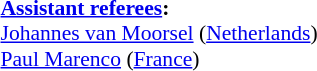<table style="width:100%; font-size:90%;">
<tr>
<td><br><strong><a href='#'>Assistant referees</a>:</strong>
<br><a href='#'>Johannes van Moorsel</a> (<a href='#'>Netherlands</a>)
<br><a href='#'>Paul Marenco</a> (<a href='#'>France</a>)</td>
</tr>
</table>
